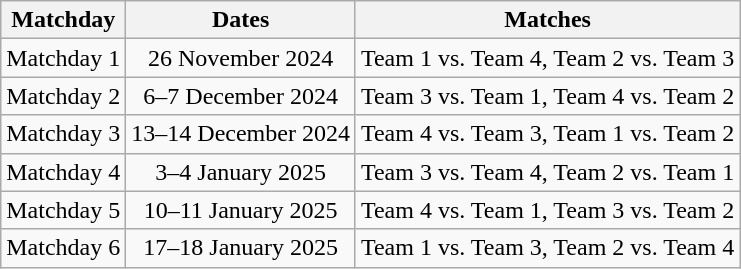<table class="wikitable" style="text-align:center">
<tr>
<th>Matchday</th>
<th>Dates</th>
<th>Matches</th>
</tr>
<tr>
<td>Matchday 1</td>
<td>26 November 2024</td>
<td>Team 1 vs. Team 4, Team 2 vs. Team 3</td>
</tr>
<tr>
<td>Matchday 2</td>
<td>6–7 December 2024</td>
<td>Team 3 vs. Team 1, Team 4 vs. Team 2</td>
</tr>
<tr>
<td>Matchday 3</td>
<td>13–14 December 2024</td>
<td>Team 4 vs. Team 3, Team 1 vs. Team 2</td>
</tr>
<tr>
<td>Matchday 4</td>
<td>3–4 January 2025</td>
<td>Team 3 vs. Team 4, Team 2 vs. Team 1</td>
</tr>
<tr>
<td>Matchday 5</td>
<td>10–11 January 2025</td>
<td>Team 4 vs. Team 1, Team 3 vs. Team 2</td>
</tr>
<tr>
<td>Matchday 6</td>
<td>17–18 January 2025</td>
<td>Team 1 vs. Team 3, Team 2 vs. Team 4</td>
</tr>
</table>
